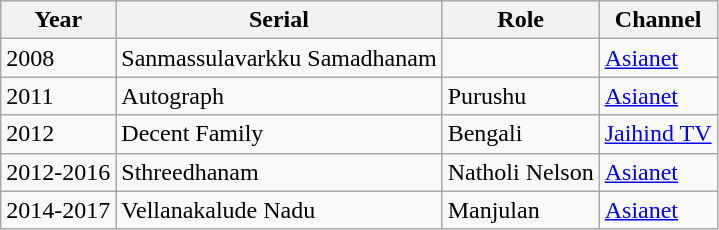<table class="wikitable sortable">
<tr style="background:#ccc; text-align:center;">
<th>Year</th>
<th>Serial</th>
<th>Role</th>
<th class="unsortable">Channel</th>
</tr>
<tr>
<td>2008</td>
<td>Sanmassulavarkku Samadhanam</td>
<td></td>
<td><a href='#'>Asianet</a></td>
</tr>
<tr>
<td>2011</td>
<td>Autograph</td>
<td>Purushu</td>
<td><a href='#'>Asianet</a></td>
</tr>
<tr>
<td>2012</td>
<td>Decent Family</td>
<td>Bengali</td>
<td><a href='#'>Jaihind TV</a></td>
</tr>
<tr>
<td>2012-2016</td>
<td>Sthreedhanam</td>
<td>Natholi Nelson</td>
<td><a href='#'>Asianet</a></td>
</tr>
<tr>
<td>2014-2017</td>
<td>Vellanakalude Nadu</td>
<td>Manjulan</td>
<td><a href='#'>Asianet</a></td>
</tr>
</table>
